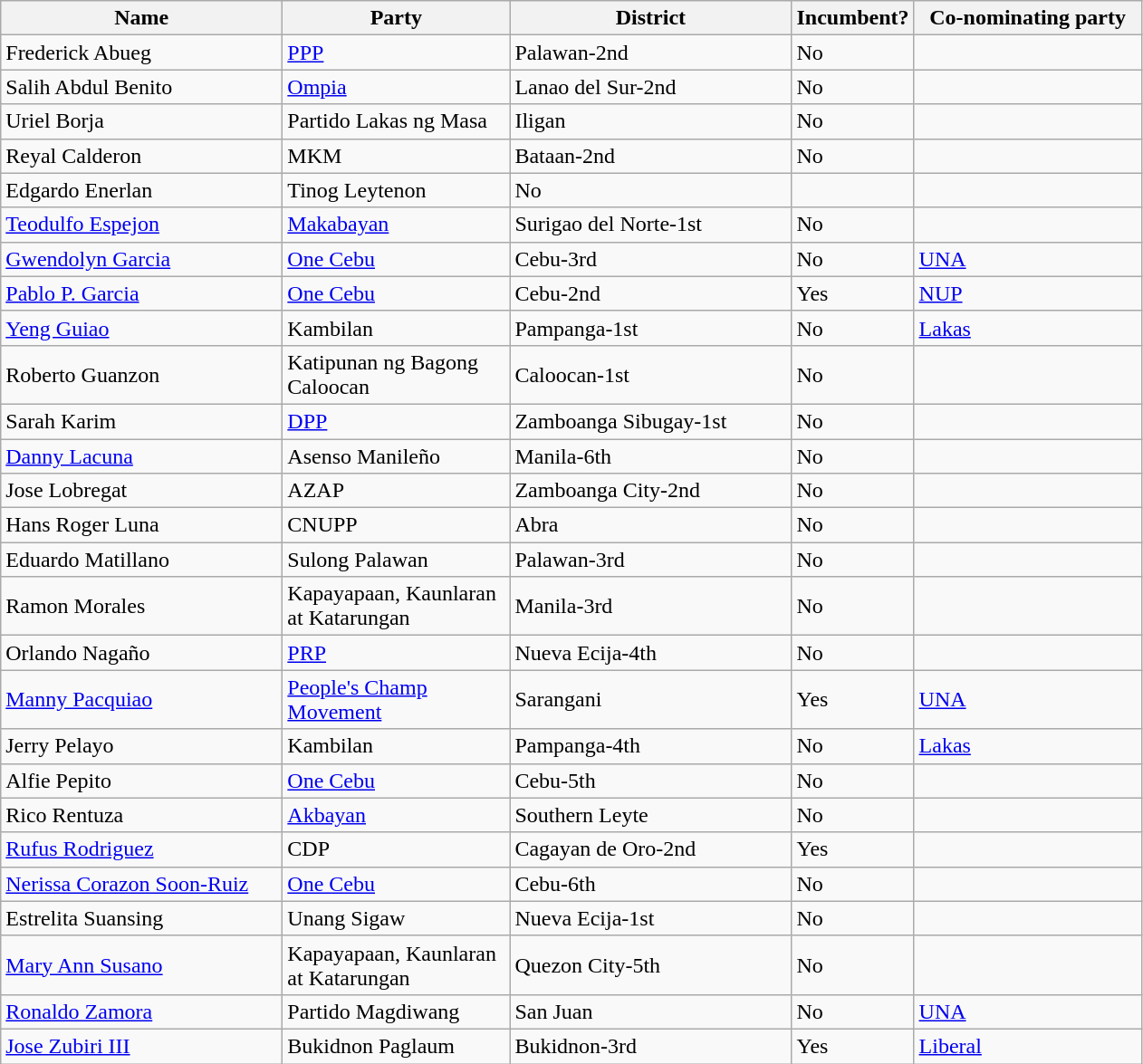<table class=wikitable>
<tr>
<th width=200px>Name</th>
<th width=160px>Party</th>
<th width=200px>District</th>
<th>Incumbent?</th>
<th width=160px>Co-nominating party</th>
</tr>
<tr>
<td>Frederick Abueg</td>
<td><a href='#'>PPP</a></td>
<td>Palawan-2nd</td>
<td>No</td>
<td></td>
</tr>
<tr>
<td>Salih Abdul Benito</td>
<td><a href='#'>Ompia</a></td>
<td>Lanao del Sur-2nd</td>
<td>No</td>
<td></td>
</tr>
<tr>
<td>Uriel Borja</td>
<td>Partido Lakas ng Masa</td>
<td>Iligan</td>
<td>No</td>
<td></td>
</tr>
<tr>
<td>Reyal Calderon</td>
<td>MKM</td>
<td>Bataan-2nd</td>
<td>No</td>
<td></td>
</tr>
<tr>
<td>Edgardo Enerlan</td>
<td>Tinog Leytenon</td>
<td>No</td>
<td></td>
</tr>
<tr>
<td><a href='#'>Teodulfo Espejon</a></td>
<td><a href='#'>Makabayan</a></td>
<td>Surigao del Norte-1st</td>
<td>No</td>
<td></td>
</tr>
<tr>
<td><a href='#'>Gwendolyn Garcia</a></td>
<td><a href='#'>One Cebu</a></td>
<td>Cebu-3rd</td>
<td>No</td>
<td><a href='#'>UNA</a></td>
</tr>
<tr>
<td><a href='#'>Pablo P. Garcia</a></td>
<td><a href='#'>One Cebu</a></td>
<td>Cebu-2nd</td>
<td>Yes</td>
<td><a href='#'>NUP</a></td>
</tr>
<tr>
<td><a href='#'>Yeng Guiao</a></td>
<td>Kambilan</td>
<td>Pampanga-1st</td>
<td>No</td>
<td><a href='#'>Lakas</a></td>
</tr>
<tr>
<td>Roberto Guanzon</td>
<td>Katipunan ng Bagong Caloocan</td>
<td>Caloocan-1st</td>
<td>No</td>
<td></td>
</tr>
<tr>
<td>Sarah Karim</td>
<td><a href='#'>DPP</a></td>
<td>Zamboanga Sibugay-1st</td>
<td>No</td>
<td></td>
</tr>
<tr>
<td><a href='#'>Danny Lacuna</a></td>
<td>Asenso Manileño</td>
<td>Manila-6th</td>
<td>No</td>
<td></td>
</tr>
<tr>
<td>Jose Lobregat</td>
<td>AZAP</td>
<td>Zamboanga City-2nd</td>
<td>No</td>
<td></td>
</tr>
<tr>
<td>Hans Roger Luna</td>
<td>CNUPP</td>
<td>Abra</td>
<td>No</td>
<td></td>
</tr>
<tr>
<td>Eduardo Matillano</td>
<td>Sulong Palawan</td>
<td>Palawan-3rd</td>
<td>No</td>
</tr>
<tr>
<td>Ramon Morales</td>
<td>Kapayapaan, Kaunlaran at Katarungan</td>
<td>Manila-3rd</td>
<td>No</td>
<td></td>
</tr>
<tr>
<td>Orlando Nagaño</td>
<td><a href='#'>PRP</a></td>
<td>Nueva Ecija-4th</td>
<td>No</td>
<td></td>
</tr>
<tr>
<td><a href='#'>Manny Pacquiao</a></td>
<td><a href='#'>People's Champ Movement</a></td>
<td>Sarangani</td>
<td>Yes</td>
<td><a href='#'>UNA</a></td>
</tr>
<tr>
<td>Jerry Pelayo</td>
<td>Kambilan</td>
<td>Pampanga-4th</td>
<td>No</td>
<td><a href='#'>Lakas</a></td>
</tr>
<tr>
<td>Alfie Pepito</td>
<td><a href='#'>One Cebu</a></td>
<td>Cebu-5th</td>
<td>No</td>
<td></td>
</tr>
<tr>
<td>Rico Rentuza</td>
<td><a href='#'>Akbayan</a></td>
<td>Southern Leyte</td>
<td>No</td>
<td></td>
</tr>
<tr>
<td><a href='#'>Rufus Rodriguez</a></td>
<td>CDP</td>
<td>Cagayan de Oro-2nd</td>
<td>Yes</td>
<td></td>
</tr>
<tr>
<td><a href='#'>Nerissa Corazon Soon-Ruiz</a></td>
<td><a href='#'>One Cebu</a></td>
<td>Cebu-6th</td>
<td>No</td>
<td></td>
</tr>
<tr>
<td>Estrelita Suansing</td>
<td>Unang Sigaw</td>
<td>Nueva Ecija-1st</td>
<td>No</td>
<td></td>
</tr>
<tr>
<td><a href='#'>Mary Ann Susano</a></td>
<td>Kapayapaan, Kaunlaran at Katarungan</td>
<td>Quezon City-5th</td>
<td>No</td>
<td></td>
</tr>
<tr>
<td><a href='#'>Ronaldo Zamora</a></td>
<td>Partido Magdiwang</td>
<td>San Juan</td>
<td>No</td>
<td><a href='#'>UNA</a></td>
</tr>
<tr>
<td><a href='#'>Jose Zubiri III</a></td>
<td>Bukidnon Paglaum</td>
<td>Bukidnon-3rd</td>
<td>Yes</td>
<td><a href='#'>Liberal</a></td>
</tr>
</table>
